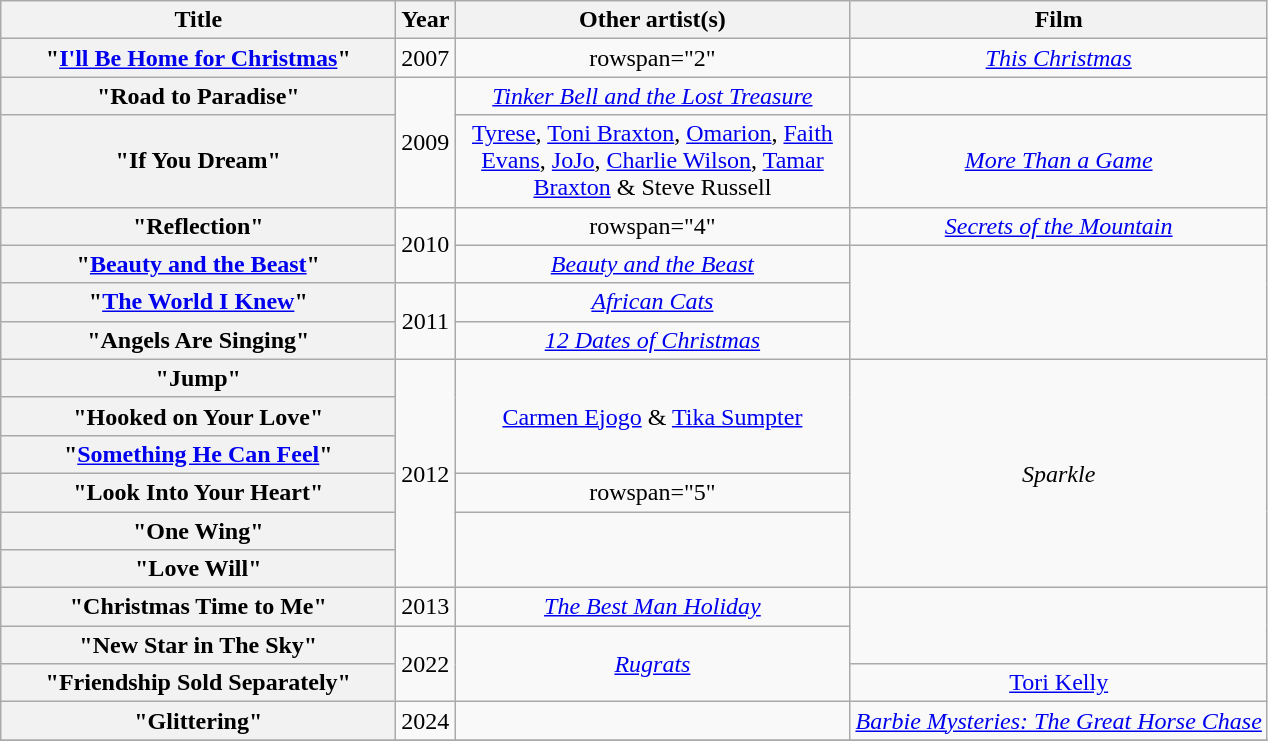<table class="wikitable plainrowheaders" style="text-align:center;">
<tr>
<th scope="col" style="width:16em;">Title</th>
<th scope="col">Year</th>
<th scope="col" style="width:16em;">Other artist(s)</th>
<th scope="col">Film</th>
</tr>
<tr>
<th scope="row">"<a href='#'>I'll Be Home for Christmas</a>"</th>
<td>2007</td>
<td>rowspan="2" </td>
<td><em><a href='#'>This Christmas</a></em></td>
</tr>
<tr>
<th scope="row">"Road to Paradise"</th>
<td rowspan="2">2009</td>
<td><em><a href='#'>Tinker Bell and the Lost Treasure</a></em></td>
</tr>
<tr>
<th scope="row">"If You Dream"</th>
<td><a href='#'>Tyrese</a>, <a href='#'>Toni Braxton</a>, <a href='#'>Omarion</a>, <a href='#'>Faith Evans</a>, <a href='#'>JoJo</a>, <a href='#'>Charlie Wilson</a>, <a href='#'>Tamar Braxton</a> & Steve Russell</td>
<td><em><a href='#'>More Than a Game</a></em></td>
</tr>
<tr>
<th scope="row">"Reflection"</th>
<td rowspan="2">2010</td>
<td>rowspan="4" </td>
<td><em><a href='#'>Secrets of the Mountain</a></em></td>
</tr>
<tr>
<th scope="row">"<a href='#'>Beauty and the Beast</a>"</th>
<td><em><a href='#'>Beauty and the Beast</a></em></td>
</tr>
<tr>
<th scope="row">"<a href='#'>The World I Knew</a>"</th>
<td rowspan="2">2011</td>
<td><em><a href='#'>African Cats</a></em></td>
</tr>
<tr>
<th scope="row">"Angels Are Singing"</th>
<td><em><a href='#'>12 Dates of Christmas</a></em></td>
</tr>
<tr>
<th scope="row">"Jump"</th>
<td rowspan="6">2012</td>
<td rowspan="3"><a href='#'>Carmen Ejogo</a> & <a href='#'>Tika Sumpter</a></td>
<td rowspan="6"><em>Sparkle</em></td>
</tr>
<tr>
<th scope="row">"Hooked on Your Love"</th>
</tr>
<tr>
<th scope="row">"<a href='#'>Something He Can Feel</a>"</th>
</tr>
<tr>
<th scope="row">"Look Into Your Heart"</th>
<td>rowspan="5" </td>
</tr>
<tr>
<th scope="row">"One Wing"</th>
</tr>
<tr>
<th scope="row">"Love Will"</th>
</tr>
<tr>
<th scope="row">"Christmas Time to Me"</th>
<td>2013</td>
<td><em><a href='#'>The Best Man Holiday</a></em></td>
</tr>
<tr>
<th scope="row">"New Star in The Sky"</th>
<td rowspan="2">2022</td>
<td rowspan="2"><em><a href='#'>Rugrats</a></em> </td>
</tr>
<tr>
<th scope="row">"Friendship Sold Separately"</th>
<td><a href='#'>Tori Kelly</a></td>
</tr>
<tr>
<th scope="row">"Glittering"</th>
<td>2024</td>
<td></td>
<td><em><a href='#'>Barbie Mysteries: The Great Horse Chase</a></em></td>
</tr>
<tr>
</tr>
</table>
